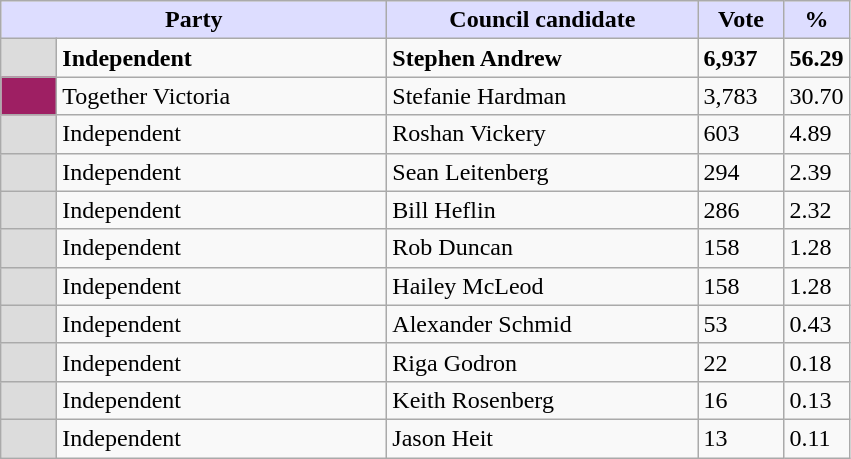<table class="wikitable">
<tr>
<th style="background:#ddf;" width="250px" colspan="2">Party</th>
<th style="background:#ddf;" width="200px">Council candidate</th>
<th style="background:#ddf;" width="50px">Vote</th>
<th style="background:#ddf;" width="30px">%</th>
</tr>
<tr>
<td style="background:gainsboro" width="30px"> </td>
<td><strong>Independent</strong></td>
<td><strong>Stephen Andrew</strong></td>
<td><strong>6,937</strong></td>
<td><strong>56.29</strong></td>
</tr>
<tr>
<td style="background:#9E1F63;" width="30px"> </td>
<td>Together Victoria</td>
<td>Stefanie Hardman</td>
<td>3,783</td>
<td>30.70</td>
</tr>
<tr>
<td style="background:gainsboro" width="30px"> </td>
<td>Independent</td>
<td>Roshan Vickery</td>
<td>603</td>
<td>4.89</td>
</tr>
<tr>
<td style="background:gainsboro" width="30px"> </td>
<td>Independent</td>
<td>Sean Leitenberg</td>
<td>294</td>
<td>2.39</td>
</tr>
<tr>
<td style="background:gainsboro" width="30px"> </td>
<td>Independent</td>
<td>Bill Heflin</td>
<td>286</td>
<td>2.32</td>
</tr>
<tr>
<td style="background:gainsboro" width="30px"> </td>
<td>Independent</td>
<td>Rob Duncan</td>
<td>158</td>
<td>1.28</td>
</tr>
<tr>
<td style="background:gainsboro" width="30px"> </td>
<td>Independent</td>
<td>Hailey McLeod</td>
<td>158</td>
<td>1.28</td>
</tr>
<tr>
<td style="background:gainsboro" width="30px"> </td>
<td>Independent</td>
<td>Alexander Schmid</td>
<td>53</td>
<td>0.43</td>
</tr>
<tr>
<td style="background:gainsboro" width="30px"> </td>
<td>Independent</td>
<td>Riga Godron</td>
<td>22</td>
<td>0.18</td>
</tr>
<tr>
<td style="background:gainsboro" width="30px"> </td>
<td>Independent</td>
<td>Keith Rosenberg</td>
<td>16</td>
<td>0.13</td>
</tr>
<tr>
<td style="background:gainsboro" width="30px"> </td>
<td>Independent</td>
<td>Jason Heit</td>
<td>13</td>
<td>0.11</td>
</tr>
</table>
